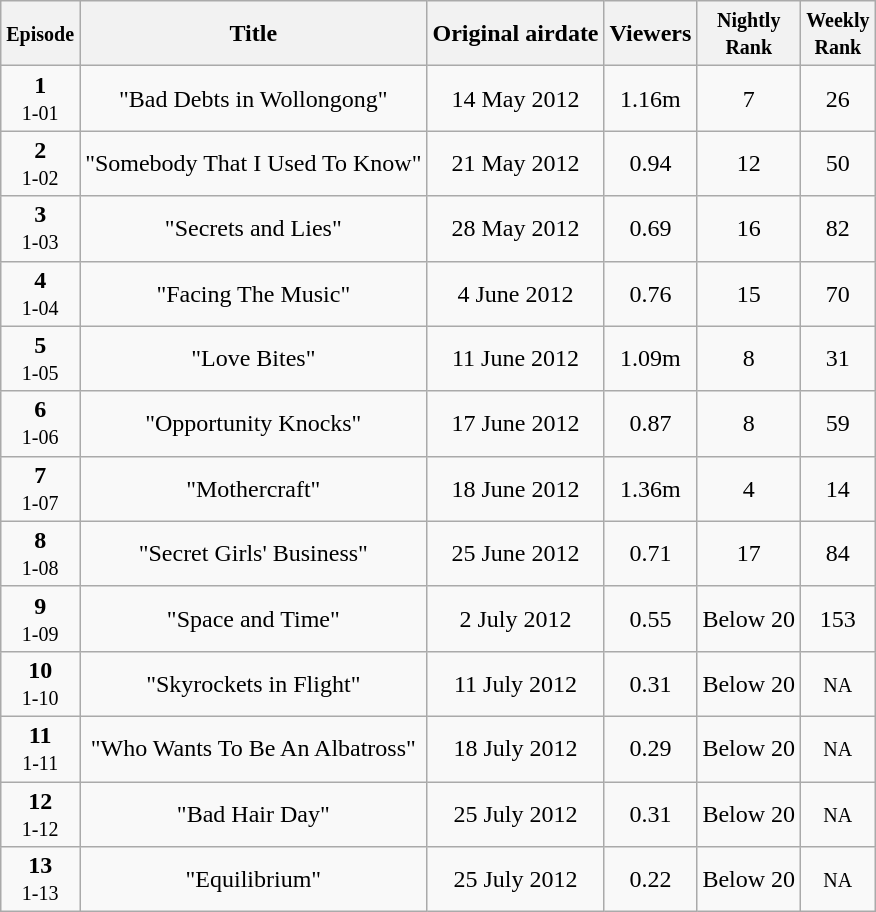<table class="wikitable sortable">
<tr>
<th><small>Episode</small></th>
<th>Title</th>
<th>Original airdate</th>
<th>Viewers</th>
<th><small>Nightly</small><br><small>Rank</small></th>
<th><small>Weekly</small><br><small>Rank</small></th>
</tr>
<tr>
<td style="text-align:center"><strong>1</strong><br><small>1-01</small></td>
<td style="text-align:center">"Bad Debts in Wollongong"</td>
<td style="text-align:center">14 May 2012</td>
<td style="text-align:center">1.16m</td>
<td style="text-align:center">7</td>
<td style="text-align:center">26</td>
</tr>
<tr>
<td style="text-align:center"><strong>2</strong><br><small>1-02</small></td>
<td style="text-align:center">"Somebody That I Used To Know"</td>
<td style="text-align:center">21 May 2012</td>
<td style="text-align:center">0.94</td>
<td style="text-align:center">12</td>
<td style="text-align:center">50</td>
</tr>
<tr>
<td style="text-align:center"><strong>3</strong><br><small>1-03</small></td>
<td style="text-align:center">"Secrets and Lies"</td>
<td style="text-align:center">28 May 2012</td>
<td style="text-align:center">0.69</td>
<td style="text-align:center">16</td>
<td style="text-align:center">82</td>
</tr>
<tr>
<td style="text-align:center"><strong>4</strong><br><small>1-04</small></td>
<td style="text-align:center">"Facing The Music"</td>
<td style="text-align:center">4 June 2012</td>
<td style="text-align:center">0.76</td>
<td style="text-align:center">15</td>
<td style="text-align:center">70</td>
</tr>
<tr>
<td style="text-align:center"><strong>5</strong><br><small>1-05</small></td>
<td style="text-align:center">"Love Bites"</td>
<td style="text-align:center">11 June 2012</td>
<td style="text-align:center">1.09m</td>
<td style="text-align:center">8</td>
<td style="text-align:center">31</td>
</tr>
<tr>
<td style="text-align:center"><strong>6</strong><br><small>1-06</small></td>
<td style="text-align:center">"Opportunity Knocks"</td>
<td style="text-align:center">17 June 2012</td>
<td style="text-align:center">0.87</td>
<td style="text-align:center">8</td>
<td style="text-align:center">59</td>
</tr>
<tr>
<td style="text-align:center"><strong>7</strong><br><small>1-07</small></td>
<td style="text-align:center">"Mothercraft"</td>
<td style="text-align:center">18 June 2012</td>
<td style="text-align:center">1.36m</td>
<td style="text-align:center">4</td>
<td style="text-align:center">14</td>
</tr>
<tr>
<td style="text-align:center"><strong>8</strong><br><small>1-08</small></td>
<td style="text-align:center">"Secret Girls' Business"</td>
<td style="text-align:center">25 June 2012</td>
<td style="text-align:center">0.71</td>
<td style="text-align:center">17</td>
<td style="text-align:center">84</td>
</tr>
<tr>
<td style="text-align:center"><strong>9</strong><br><small>1-09</small></td>
<td style="text-align:center">"Space and Time"</td>
<td style="text-align:center">2 July 2012</td>
<td style="text-align:center">0.55</td>
<td style="text-align:center">Below 20</td>
<td style="text-align:center">153</td>
</tr>
<tr>
<td style="text-align:center"><strong>10</strong><br><small>1-10</small></td>
<td style="text-align:center">"Skyrockets in Flight"</td>
<td style="text-align:center">11 July 2012</td>
<td style="text-align:center">0.31</td>
<td style="text-align:center">Below 20</td>
<td style="text-align:center"><small>NA</small></td>
</tr>
<tr>
<td style="text-align:center"><strong>11</strong><br><small>1-11</small></td>
<td style="text-align:center">"Who Wants To Be An Albatross"</td>
<td style="text-align:center">18 July 2012</td>
<td style="text-align:center">0.29</td>
<td style="text-align:center">Below 20</td>
<td style="text-align:center"><small>NA</small></td>
</tr>
<tr>
<td style="text-align:center"><strong>12</strong><br><small>1-12</small></td>
<td style="text-align:center">"Bad Hair Day"</td>
<td style="text-align:center">25 July 2012</td>
<td style="text-align:center">0.31</td>
<td style="text-align:center">Below 20</td>
<td style="text-align:center"><small>NA</small></td>
</tr>
<tr>
<td style="text-align:center"><strong>13</strong><br><small>1-13</small></td>
<td style="text-align:center">"Equilibrium"</td>
<td style="text-align:center">25 July 2012</td>
<td style="text-align:center">0.22</td>
<td style="text-align:center">Below 20</td>
<td style="text-align:center"><small>NA</small></td>
</tr>
</table>
